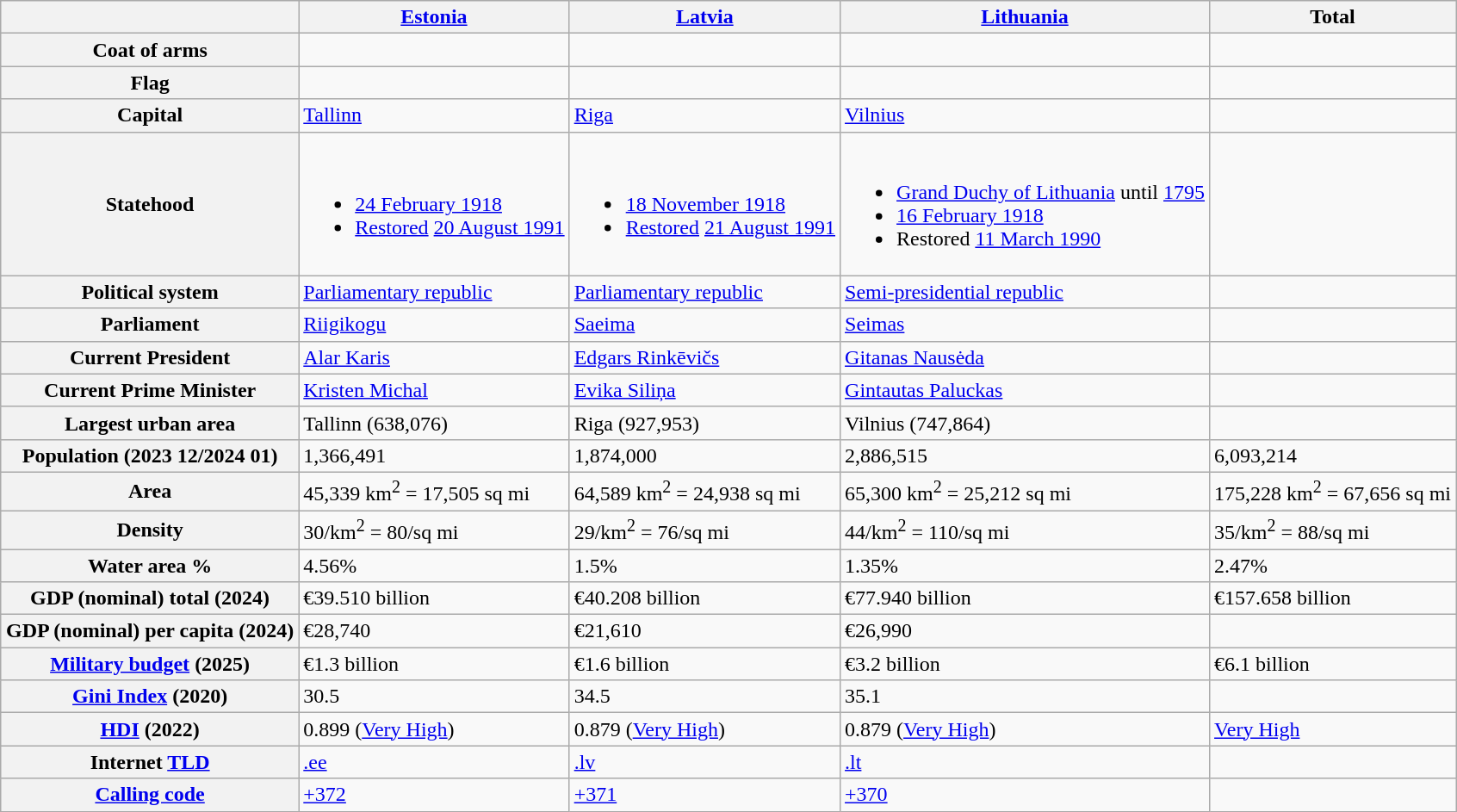<table class=wikitable style="margin:auto; border-collapse:collapse;">
<tr>
<th></th>
<th><a href='#'>Estonia</a></th>
<th><a href='#'>Latvia</a></th>
<th><a href='#'>Lithuania</a></th>
<th>Total</th>
</tr>
<tr>
<th>Coat of arms</th>
<td style="text-align:center"></td>
<td style="text-align:center"></td>
<td style="text-align:center"></td>
<td></td>
</tr>
<tr>
<th>Flag</th>
<td style="text-align:center"></td>
<td style="text-align:center"></td>
<td style="text-align:center"></td>
<td></td>
</tr>
<tr>
<th>Capital</th>
<td><a href='#'>Tallinn</a></td>
<td><a href='#'>Riga</a></td>
<td><a href='#'>Vilnius</a></td>
<td></td>
</tr>
<tr>
<th>Statehood</th>
<td><br><ul><li><a href='#'>24 February 1918</a></li><li><a href='#'>Restored</a> <a href='#'>20 August 1991</a></li></ul></td>
<td><br><ul><li><a href='#'>18 November 1918</a></li><li><a href='#'>Restored</a> <a href='#'>21 August 1991</a></li></ul></td>
<td><br><ul><li><a href='#'>Grand Duchy of Lithuania</a> until <a href='#'>1795</a></li><li><a href='#'>16 February 1918</a></li><li>Restored <a href='#'>11 March 1990</a></li></ul></td>
<td></td>
</tr>
<tr>
<th>Political system</th>
<td><a href='#'>Parliamentary republic</a></td>
<td><a href='#'>Parliamentary republic</a></td>
<td><a href='#'>Semi-presidential republic</a></td>
<td></td>
</tr>
<tr>
<th>Parliament</th>
<td><a href='#'>Riigikogu</a></td>
<td><a href='#'>Saeima</a></td>
<td><a href='#'>Seimas</a></td>
<td></td>
</tr>
<tr>
<th>Current President</th>
<td><a href='#'>Alar Karis</a></td>
<td><a href='#'>Edgars Rinkēvičs</a></td>
<td><a href='#'>Gitanas Nausėda</a></td>
<td></td>
</tr>
<tr>
<th>Current Prime Minister</th>
<td><a href='#'>Kristen Michal</a></td>
<td><a href='#'>Evika Siliņa</a></td>
<td><a href='#'>Gintautas Paluckas</a></td>
<td></td>
</tr>
<tr>
<th>Largest urban area</th>
<td>Tallinn (638,076) </td>
<td>Riga (927,953) </td>
<td>Vilnius (747,864) </td>
<td></td>
</tr>
<tr>
<th>Population (2023 12/2024 01)</th>
<td>1,366,491</td>
<td>1,874,000</td>
<td>2,886,515</td>
<td>6,093,214</td>
</tr>
<tr>
<th>Area</th>
<td>45,339 km<sup>2</sup> = 17,505 sq mi</td>
<td>64,589 km<sup>2</sup> = 24,938 sq mi</td>
<td>65,300 km<sup>2</sup> = 25,212 sq mi</td>
<td>175,228 km<sup>2</sup> = 67,656 sq mi</td>
</tr>
<tr>
<th>Density</th>
<td>30/km<sup>2</sup> = 80/sq mi</td>
<td>29/km<sup>2</sup> = 76/sq mi</td>
<td>44/km<sup>2</sup> = 110/sq mi</td>
<td>35/km<sup>2</sup> = 88/sq mi</td>
</tr>
<tr>
<th>Water area %</th>
<td>4.56%</td>
<td>1.5%</td>
<td>1.35%</td>
<td>2.47%</td>
</tr>
<tr>
<th>GDP (nominal) total (2024)</th>
<td>€39.510 billion</td>
<td>€40.208 billion</td>
<td>€77.940 billion</td>
<td>€157.658 billion</td>
</tr>
<tr>
<th>GDP (nominal) per capita (2024)</th>
<td>€28,740</td>
<td>€21,610</td>
<td>€26,990</td>
<td></td>
</tr>
<tr>
<th><a href='#'>Military budget</a> (2025)</th>
<td>€1.3 billion</td>
<td>€1.6 billion</td>
<td>€3.2 billion</td>
<td>€6.1 billion</td>
</tr>
<tr>
<th><a href='#'>Gini Index</a> (2020)</th>
<td>30.5</td>
<td>34.5</td>
<td>35.1</td>
<td></td>
</tr>
<tr>
<th><a href='#'>HDI</a> (2022)</th>
<td>0.899 (<a href='#'>Very High</a>)</td>
<td>0.879 (<a href='#'>Very High</a>)</td>
<td>0.879 (<a href='#'>Very High</a>)</td>
<td><a href='#'>Very High</a></td>
</tr>
<tr>
<th>Internet <a href='#'>TLD</a></th>
<td><a href='#'>.ee</a></td>
<td><a href='#'>.lv</a></td>
<td><a href='#'>.lt</a></td>
<td></td>
</tr>
<tr>
<th><a href='#'>Calling code</a></th>
<td><a href='#'>+372</a></td>
<td><a href='#'>+371</a></td>
<td><a href='#'>+370</a></td>
<td></td>
</tr>
</table>
